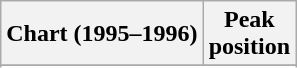<table class="wikitable sortable plainrowheaders" style="text-align:center">
<tr>
<th scope="col">Chart (1995–1996)</th>
<th scope="col">Peak<br>position</th>
</tr>
<tr>
</tr>
<tr>
</tr>
<tr>
</tr>
<tr>
</tr>
<tr>
</tr>
<tr>
</tr>
<tr>
</tr>
<tr>
</tr>
<tr>
</tr>
<tr>
</tr>
</table>
